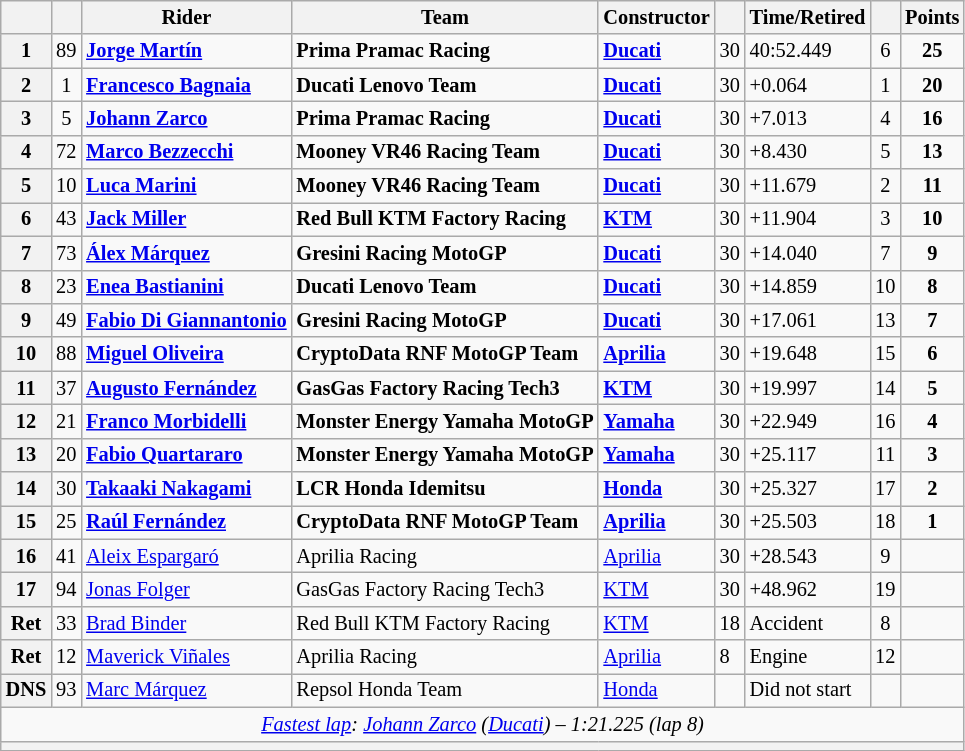<table class="wikitable sortable" style="font-size: 85%;">
<tr>
<th scope="col"></th>
<th scope="col"></th>
<th scope="col">Rider</th>
<th scope="col">Team</th>
<th scope="col">Constructor</th>
<th scope="col" class="unsortable"></th>
<th scope="col" class="unsortable">Time/Retired</th>
<th scope="col"></th>
<th scope="col">Points</th>
</tr>
<tr>
<th scope="row">1</th>
<td align="center">89</td>
<td data-sort-value="mart"> <strong><a href='#'>Jorge Martín</a></strong></td>
<td><strong>Prima Pramac Racing</strong></td>
<td><strong><a href='#'>Ducati</a></strong></td>
<td>30</td>
<td>40:52.449</td>
<td align="center">6</td>
<td align="center"><strong>25</strong></td>
</tr>
<tr>
<th scope="row">2</th>
<td align="center">1</td>
<td data-sort-value="bag"> <strong><a href='#'>Francesco Bagnaia</a></strong></td>
<td><strong>Ducati Lenovo Team</strong></td>
<td><strong><a href='#'>Ducati</a></strong></td>
<td>30</td>
<td>+0.064</td>
<td align="center">1</td>
<td align="center"><strong>20</strong></td>
</tr>
<tr>
<th scope="row">3</th>
<td align="center">5</td>
<td data-sort-value="zar"> <strong><a href='#'>Johann Zarco</a></strong></td>
<td><strong>Prima Pramac Racing</strong></td>
<td><strong><a href='#'>Ducati</a></strong></td>
<td>30</td>
<td>+7.013</td>
<td align="center">4</td>
<td align="center"><strong>16</strong></td>
</tr>
<tr>
<th scope="row">4</th>
<td align="center">72</td>
<td data-sort-value="bez"> <strong><a href='#'>Marco Bezzecchi</a></strong></td>
<td><strong>Mooney VR46 Racing Team</strong></td>
<td><strong><a href='#'>Ducati</a></strong></td>
<td>30</td>
<td>+8.430</td>
<td align="center">5</td>
<td align="center"><strong>13</strong></td>
</tr>
<tr>
<th scope="row">5</th>
<td align="center">10</td>
<td data-sort-value="mari"> <strong><a href='#'>Luca Marini</a></strong></td>
<td><strong>Mooney VR46 Racing Team</strong></td>
<td><strong><a href='#'>Ducati</a></strong></td>
<td>30</td>
<td>+11.679</td>
<td align="center">2</td>
<td align="center"><strong>11</strong></td>
</tr>
<tr>
<th scope="row">6</th>
<td align="center">43</td>
<td data-sort-value="mil"> <strong><a href='#'>Jack Miller</a></strong></td>
<td><strong>Red Bull KTM Factory Racing</strong></td>
<td><strong><a href='#'>KTM</a></strong></td>
<td>30</td>
<td>+11.904</td>
<td align="center">3</td>
<td align="center"><strong>10</strong></td>
</tr>
<tr>
<th scope="row">7</th>
<td align="center">73</td>
<td data-sort-value="marqa"> <strong><a href='#'>Álex Márquez</a></strong></td>
<td><strong>Gresini Racing MotoGP</strong></td>
<td><strong><a href='#'>Ducati</a></strong></td>
<td>30</td>
<td>+14.040</td>
<td align="center">7</td>
<td align="center"><strong>9</strong></td>
</tr>
<tr>
<th scope="row">8</th>
<td align="center">23</td>
<td data-sort-value="bas"> <strong><a href='#'>Enea Bastianini</a></strong></td>
<td><strong>Ducati Lenovo Team</strong></td>
<td><strong><a href='#'>Ducati</a></strong></td>
<td>30</td>
<td>+14.859</td>
<td align="center">10</td>
<td align="center"><strong>8</strong></td>
</tr>
<tr>
<th scope="row">9</th>
<td align="center">49</td>
<td data-sort-value="dig"> <strong><a href='#'>Fabio Di Giannantonio</a></strong></td>
<td><strong>Gresini Racing MotoGP</strong></td>
<td><strong><a href='#'>Ducati</a></strong></td>
<td>30</td>
<td>+17.061</td>
<td align="center">13</td>
<td align="center"><strong>7</strong></td>
</tr>
<tr>
<th scope="row">10</th>
<td align="center">88</td>
<td data-sort-value="oli"> <strong><a href='#'>Miguel Oliveira</a></strong></td>
<td><strong>CryptoData RNF MotoGP Team</strong></td>
<td><strong><a href='#'>Aprilia</a></strong></td>
<td>30</td>
<td>+19.648</td>
<td align="center">15</td>
<td align="center"><strong>6</strong></td>
</tr>
<tr>
<th scope="row">11</th>
<td align="center">37</td>
<td data-sort-value="fera"> <strong><a href='#'>Augusto Fernández</a></strong></td>
<td><strong>GasGas Factory Racing Tech3</strong></td>
<td><strong><a href='#'>KTM</a></strong></td>
<td>30</td>
<td>+19.997</td>
<td align="center">14</td>
<td align="center"><strong>5</strong></td>
</tr>
<tr>
<th scope="row">12</th>
<td align="center">21</td>
<td data-sort-value="mor"> <strong><a href='#'>Franco Morbidelli</a></strong></td>
<td><strong>Monster Energy Yamaha MotoGP</strong></td>
<td><strong><a href='#'>Yamaha</a></strong></td>
<td>30</td>
<td>+22.949</td>
<td align="center">16</td>
<td align="center"><strong>4</strong></td>
</tr>
<tr>
<th scope="row">13</th>
<td align="center">20</td>
<td data-sort-value="qua"> <strong><a href='#'>Fabio Quartararo</a></strong></td>
<td><strong>Monster Energy Yamaha MotoGP</strong></td>
<td><strong><a href='#'>Yamaha</a></strong></td>
<td>30</td>
<td>+25.117</td>
<td align="center">11</td>
<td align="center"><strong>3</strong></td>
</tr>
<tr>
<th scope="row">14</th>
<td align="center">30</td>
<td data-sort-value="nak"> <strong><a href='#'>Takaaki Nakagami</a></strong></td>
<td><strong>LCR Honda Idemitsu</strong></td>
<td><strong><a href='#'>Honda</a></strong></td>
<td>30</td>
<td>+25.327</td>
<td align="center">17</td>
<td align="center"><strong>2</strong></td>
</tr>
<tr>
<th scope="row">15</th>
<td align="center">25</td>
<td data-sort-value="ferr"> <strong><a href='#'>Raúl Fernández</a></strong></td>
<td><strong>CryptoData RNF MotoGP Team</strong></td>
<td><strong><a href='#'>Aprilia</a></strong></td>
<td>30</td>
<td>+25.503</td>
<td align="center">18</td>
<td align="center"><strong>1</strong></td>
</tr>
<tr>
<th scope="row">16</th>
<td align="center">41</td>
<td data-sort-value="espa"> <a href='#'>Aleix Espargaró</a></td>
<td>Aprilia Racing</td>
<td><a href='#'>Aprilia</a></td>
<td>30</td>
<td>+28.543</td>
<td align="center">9</td>
<td></td>
</tr>
<tr>
<th scope="row">17</th>
<td align="center">94</td>
<td data-sort-value="fol"> <a href='#'>Jonas Folger</a></td>
<td>GasGas Factory Racing Tech3</td>
<td><a href='#'>KTM</a></td>
<td>30</td>
<td>+48.962</td>
<td align="center">19</td>
<td></td>
</tr>
<tr>
<th scope="row">Ret</th>
<td align="center">33</td>
<td data-sort-value="bin"> <a href='#'>Brad Binder</a></td>
<td>Red Bull KTM Factory Racing</td>
<td><a href='#'>KTM</a></td>
<td>18</td>
<td>Accident</td>
<td align="center">8</td>
<td></td>
</tr>
<tr>
<th scope="row">Ret</th>
<td align="center">12</td>
<td data-sort-value="vin"> <a href='#'>Maverick Viñales</a></td>
<td>Aprilia Racing</td>
<td><a href='#'>Aprilia</a></td>
<td>8</td>
<td>Engine</td>
<td align="center">12</td>
<td></td>
</tr>
<tr>
<th scope="row">DNS</th>
<td align="center">93</td>
<td data-sort-value="marqm"> <a href='#'>Marc Márquez</a></td>
<td>Repsol Honda Team</td>
<td><a href='#'>Honda</a></td>
<td></td>
<td>Did not start</td>
<td align="center"></td>
<td></td>
</tr>
<tr class="sortbottom">
<td colspan="9" style="text-align:center"><em><a href='#'>Fastest lap</a>:  <a href='#'>Johann Zarco</a> (<a href='#'>Ducati</a>) – 1:21.225 (lap 8)</em></td>
</tr>
<tr class="sortbottom">
<th colspan=9></th>
</tr>
</table>
